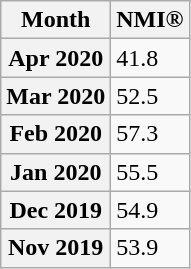<table class="wikitable">
<tr>
<th>Month</th>
<th>NMI®</th>
</tr>
<tr>
<th>Apr 2020</th>
<td>41.8</td>
</tr>
<tr>
<th>Mar 2020</th>
<td>52.5</td>
</tr>
<tr>
<th>Feb 2020</th>
<td>57.3</td>
</tr>
<tr>
<th>Jan 2020</th>
<td>55.5</td>
</tr>
<tr>
<th>Dec 2019</th>
<td>54.9</td>
</tr>
<tr>
<th>Nov 2019</th>
<td>53.9</td>
</tr>
</table>
